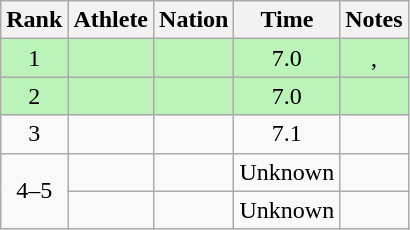<table class="wikitable sortable" style="text-align:center">
<tr>
<th>Rank</th>
<th>Athlete</th>
<th>Nation</th>
<th>Time</th>
<th>Notes</th>
</tr>
<tr style="background:#bbf3bb;">
<td>1</td>
<td align=left></td>
<td align=left></td>
<td>7.0</td>
<td>, </td>
</tr>
<tr style="background:#bbf3bb;">
<td>2</td>
<td align=left></td>
<td align=left></td>
<td>7.0</td>
<td></td>
</tr>
<tr>
<td>3</td>
<td align=left></td>
<td align=left></td>
<td>7.1</td>
<td></td>
</tr>
<tr>
<td rowspan=2>4–5</td>
<td align=left></td>
<td align=left></td>
<td>Unknown</td>
<td></td>
</tr>
<tr>
<td align=left></td>
<td align=left></td>
<td>Unknown</td>
<td></td>
</tr>
</table>
